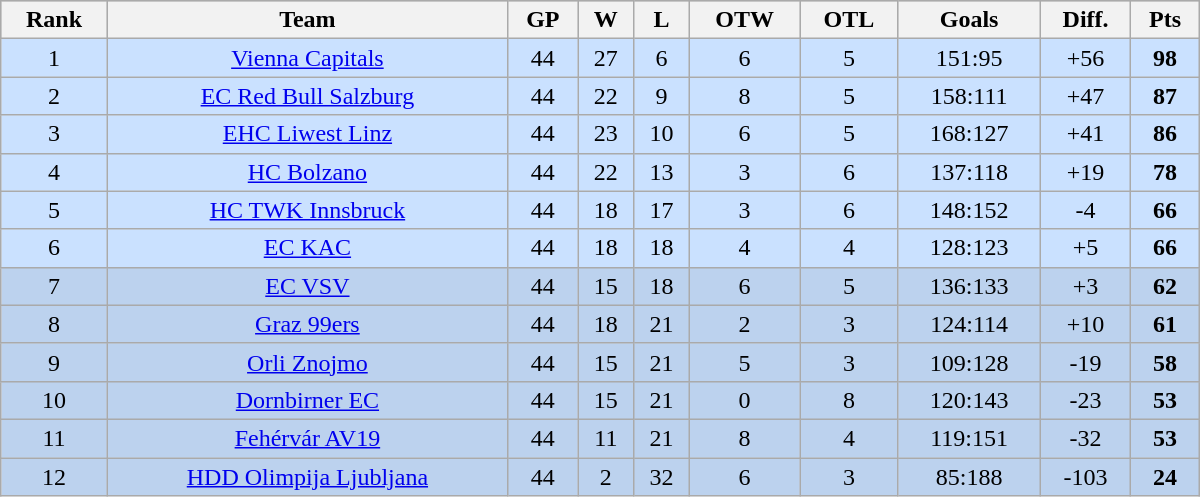<table class="wikitable" width="800px" style="text-align: center;">
<tr style="background-color:#c0c0c0;">
<th>Rank</th>
<th>Team</th>
<th>GP</th>
<th>W</th>
<th>L</th>
<th>OTW</th>
<th>OTL</th>
<th>Goals</th>
<th>Diff.</th>
<th>Pts</th>
</tr>
<tr bgcolor="#CAE1FF">
<td>1</td>
<td><a href='#'>Vienna Capitals</a></td>
<td>44</td>
<td>27</td>
<td>6</td>
<td>6</td>
<td>5</td>
<td>151:95</td>
<td>+56</td>
<td><strong>98</strong></td>
</tr>
<tr bgcolor="#CAE1FF">
<td>2</td>
<td><a href='#'>EC Red Bull Salzburg</a></td>
<td>44</td>
<td>22</td>
<td>9</td>
<td>8</td>
<td>5</td>
<td>158:111</td>
<td>+47</td>
<td><strong>87</strong></td>
</tr>
<tr bgcolor="#CAE1FF">
<td>3</td>
<td><a href='#'>EHC Liwest Linz</a></td>
<td>44</td>
<td>23</td>
<td>10</td>
<td>6</td>
<td>5</td>
<td>168:127</td>
<td>+41</td>
<td><strong>86</strong></td>
</tr>
<tr bgcolor="#CAE1FF">
<td>4</td>
<td><a href='#'>HC Bolzano</a></td>
<td>44</td>
<td>22</td>
<td>13</td>
<td>3</td>
<td>6</td>
<td>137:118</td>
<td>+19</td>
<td><strong>78</strong></td>
</tr>
<tr bgcolor="#CAE1FF">
<td>5</td>
<td><a href='#'>HC TWK Innsbruck</a></td>
<td>44</td>
<td>18</td>
<td>17</td>
<td>3</td>
<td>6</td>
<td>148:152</td>
<td>-4</td>
<td><strong>66</strong></td>
</tr>
<tr bgcolor="#CAE1FF">
<td>6</td>
<td><a href='#'>EC KAC</a></td>
<td>44</td>
<td>18</td>
<td>18</td>
<td>4</td>
<td>4</td>
<td>128:123</td>
<td>+5</td>
<td><strong>66</strong></td>
</tr>
<tr bgcolor="#BCD2EE">
<td>7</td>
<td><a href='#'>EC VSV</a></td>
<td>44</td>
<td>15</td>
<td>18</td>
<td>6</td>
<td>5</td>
<td>136:133</td>
<td>+3</td>
<td><strong>62</strong></td>
</tr>
<tr bgcolor="#BCD2EE">
<td>8</td>
<td><a href='#'>Graz 99ers</a></td>
<td>44</td>
<td>18</td>
<td>21</td>
<td>2</td>
<td>3</td>
<td>124:114</td>
<td>+10</td>
<td><strong>61</strong></td>
</tr>
<tr bgcolor="#BCD2EE">
<td>9</td>
<td><a href='#'>Orli Znojmo</a></td>
<td>44</td>
<td>15</td>
<td>21</td>
<td>5</td>
<td>3</td>
<td>109:128</td>
<td>-19</td>
<td><strong>58</strong></td>
</tr>
<tr bgcolor="#BCD2EE">
<td>10</td>
<td><a href='#'>Dornbirner EC</a></td>
<td>44</td>
<td>15</td>
<td>21</td>
<td>0</td>
<td>8</td>
<td>120:143</td>
<td>-23</td>
<td><strong>53</strong></td>
</tr>
<tr bgcolor="#BCD2EE">
<td>11</td>
<td><a href='#'>Fehérvár AV19</a></td>
<td>44</td>
<td>11</td>
<td>21</td>
<td>8</td>
<td>4</td>
<td>119:151</td>
<td>-32</td>
<td><strong>53</strong></td>
</tr>
<tr bgcolor="#BCD2EE">
<td>12</td>
<td><a href='#'>HDD Olimpija Ljubljana</a></td>
<td>44</td>
<td>2</td>
<td>32</td>
<td>6</td>
<td>3</td>
<td>85:188</td>
<td>-103</td>
<td><strong>24</strong></td>
</tr>
</table>
